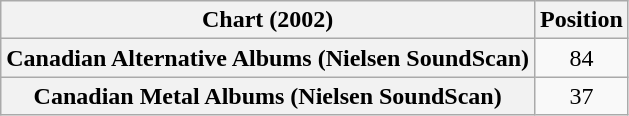<table class="wikitable plainrowheaders" style="text-align:center">
<tr>
<th>Chart (2002)</th>
<th>Position</th>
</tr>
<tr>
<th scope="row">Canadian Alternative Albums (Nielsen SoundScan)</th>
<td>84</td>
</tr>
<tr>
<th scope="row">Canadian Metal Albums (Nielsen SoundScan)</th>
<td>37</td>
</tr>
</table>
